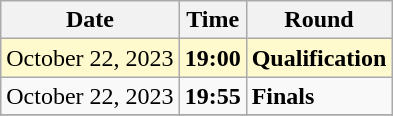<table class="wikitable">
<tr>
<th>Date</th>
<th>Time</th>
<th>Round</th>
</tr>
<tr style=background:lemonchiffon>
<td>October 22, 2023</td>
<td><strong>19:00</strong></td>
<td><strong>Qualification</strong></td>
</tr>
<tr>
<td>October 22, 2023</td>
<td><strong>19:55</strong></td>
<td><strong>Finals</strong></td>
</tr>
<tr>
</tr>
</table>
